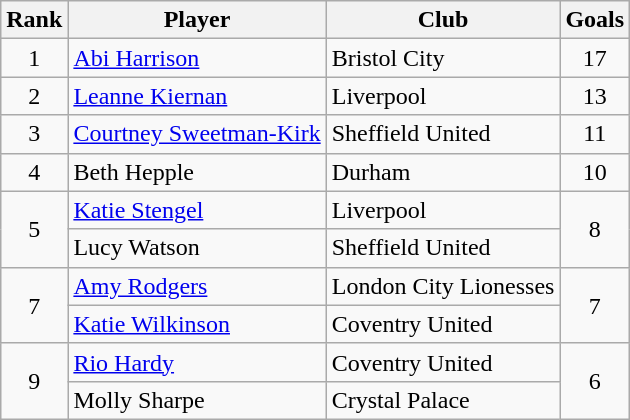<table class="wikitable" style="text-align:center">
<tr>
<th>Rank</th>
<th>Player</th>
<th>Club</th>
<th>Goals</th>
</tr>
<tr>
<td rowspan=1>1</td>
<td align="left"> <a href='#'>Abi Harrison</a></td>
<td align="left">Bristol City</td>
<td rowspan=1>17</td>
</tr>
<tr>
<td>2</td>
<td align="left"> <a href='#'>Leanne Kiernan</a></td>
<td align="left">Liverpool</td>
<td>13</td>
</tr>
<tr>
<td>3</td>
<td align="left"> <a href='#'>Courtney Sweetman-Kirk</a></td>
<td align="left">Sheffield United</td>
<td>11</td>
</tr>
<tr>
<td>4</td>
<td align="left"> Beth Hepple</td>
<td align="left">Durham</td>
<td>10</td>
</tr>
<tr>
<td rowspan=2>5</td>
<td align="left"> <a href='#'>Katie Stengel</a></td>
<td align="left">Liverpool</td>
<td rowspan=2>8</td>
</tr>
<tr>
<td align="left"> Lucy Watson</td>
<td align="left">Sheffield United</td>
</tr>
<tr>
<td rowspan=2>7</td>
<td align="left"> <a href='#'>Amy Rodgers</a></td>
<td align="left">London City Lionesses</td>
<td rowspan=2>7</td>
</tr>
<tr>
<td align="left"> <a href='#'>Katie Wilkinson</a></td>
<td align="left">Coventry United</td>
</tr>
<tr>
<td rowspan=2>9</td>
<td align="left"> <a href='#'>Rio Hardy</a></td>
<td align="left">Coventry United</td>
<td rowspan=2>6</td>
</tr>
<tr>
<td align="left"> Molly Sharpe</td>
<td align="left">Crystal Palace</td>
</tr>
</table>
